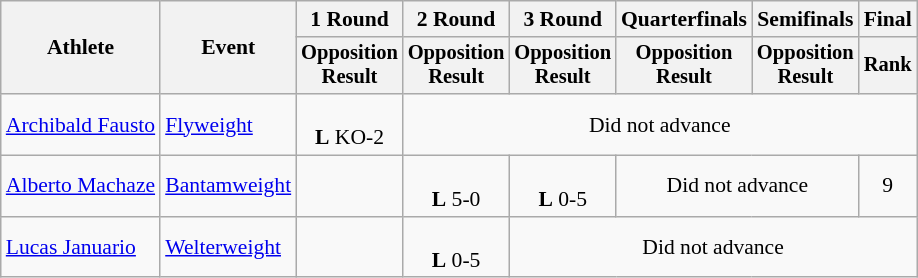<table class="wikitable" style="font-size:90%">
<tr>
<th rowspan="2">Athlete</th>
<th rowspan="2">Event</th>
<th>1 Round</th>
<th>2 Round</th>
<th>3 Round</th>
<th>Quarterfinals</th>
<th>Semifinals</th>
<th colspan=2>Final</th>
</tr>
<tr style="font-size:95%">
<th>Opposition<br>Result</th>
<th>Opposition<br>Result</th>
<th>Opposition<br>Result</th>
<th>Opposition<br>Result</th>
<th>Opposition<br>Result</th>
<th>Rank</th>
</tr>
<tr align=center>
<td align=left><a href='#'>Archibald Fausto</a></td>
<td align=left><a href='#'>Flyweight</a></td>
<td><br><strong>L</strong> KO-2</td>
<td colspan=5>Did not advance</td>
</tr>
<tr align=center>
<td align=left><a href='#'>Alberto Machaze</a></td>
<td align=left><a href='#'>Bantamweight</a></td>
<td></td>
<td><br><strong>L</strong> 5-0</td>
<td><br><strong>L</strong> 0-5</td>
<td colspan=2>Did not advance</td>
<td>9</td>
</tr>
<tr align=center>
<td align=left><a href='#'>Lucas Januario</a></td>
<td align=left><a href='#'>Welterweight</a></td>
<td></td>
<td><br><strong>L</strong> 0-5</td>
<td colspan=5>Did not advance</td>
</tr>
</table>
